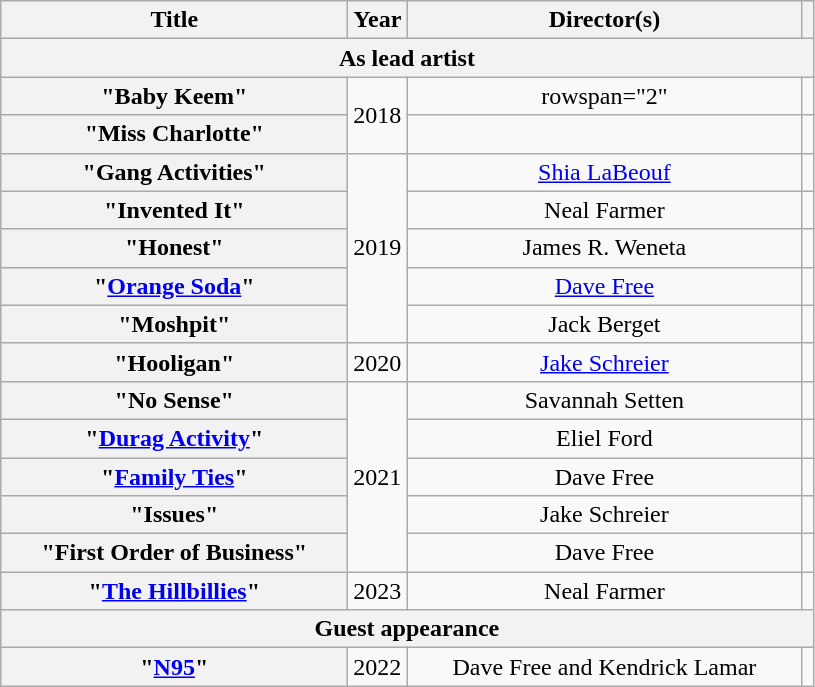<table class="wikitable plainrowheaders" style="text-align:center;">
<tr>
<th scope="col" style="width:14em;">Title</th>
<th scope="col">Year</th>
<th scope="col" style="width:16em;">Director(s)</th>
<th scope="col"></th>
</tr>
<tr>
<th scope="col" colspan="4">As lead artist</th>
</tr>
<tr>
<th scope="row">"Baby Keem"</th>
<td rowspan="2">2018</td>
<td>rowspan="2" </td>
<td></td>
</tr>
<tr>
<th scope="row">"Miss Charlotte"</th>
<td></td>
</tr>
<tr>
<th scope="row">"Gang Activities"</th>
<td rowspan="5">2019</td>
<td><a href='#'>Shia LaBeouf</a></td>
<td></td>
</tr>
<tr>
<th scope="row">"Invented It"</th>
<td>Neal Farmer</td>
<td></td>
</tr>
<tr>
<th scope="row">"Honest"</th>
<td>James R. Weneta</td>
<td></td>
</tr>
<tr>
<th scope="row">"<a href='#'>Orange Soda</a>"</th>
<td><a href='#'>Dave Free</a></td>
<td></td>
</tr>
<tr>
<th scope="row">"Moshpit"</th>
<td>Jack Berget</td>
<td></td>
</tr>
<tr>
<th scope="row">"Hooligan"</th>
<td>2020</td>
<td><a href='#'>Jake Schreier</a></td>
<td></td>
</tr>
<tr>
<th scope="row">"No Sense"</th>
<td rowspan="5">2021</td>
<td>Savannah Setten</td>
<td></td>
</tr>
<tr>
<th scope="row">"<a href='#'>Durag Activity</a>"</th>
<td>Eliel Ford</td>
<td></td>
</tr>
<tr>
<th scope="row">"<a href='#'>Family Ties</a>"</th>
<td>Dave Free</td>
<td></td>
</tr>
<tr>
<th scope="row">"Issues"</th>
<td>Jake Schreier</td>
<td></td>
</tr>
<tr>
<th scope="row">"First Order of Business"</th>
<td>Dave Free</td>
<td></td>
</tr>
<tr>
<th scope="row">"<a href='#'>The Hillbillies</a>"</th>
<td>2023</td>
<td>Neal Farmer</td>
<td></td>
</tr>
<tr>
<th scope="col" colspan="4">Guest appearance</th>
</tr>
<tr>
<th scope="row">"<a href='#'>N95</a>"<br></th>
<td>2022</td>
<td>Dave Free and Kendrick Lamar</td>
<td></td>
</tr>
</table>
